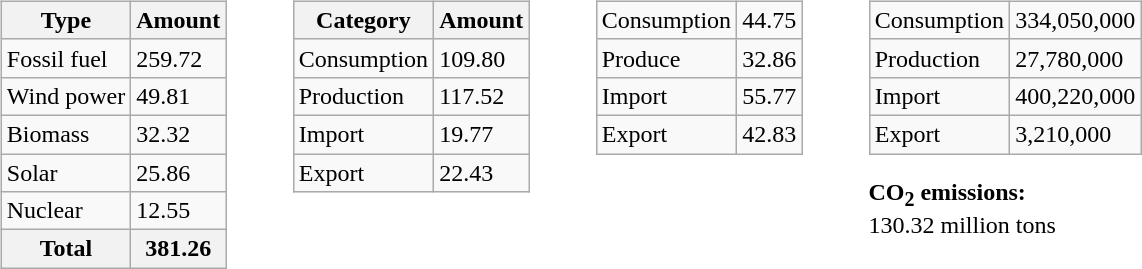<table>
<tr>
<td><br><table class=wikitable>
<tr>
<th>Type</th>
<th>Amount</th>
</tr>
<tr>
<td>Fossil fuel</td>
<td>259.72</td>
</tr>
<tr>
<td>Wind power</td>
<td>49.81</td>
</tr>
<tr>
<td>Biomass</td>
<td>32.32</td>
</tr>
<tr>
<td>Solar</td>
<td>25.86</td>
</tr>
<tr>
<td>Nuclear</td>
<td>12.55</td>
</tr>
<tr>
<th>Total</th>
<th>381.26</th>
</tr>
</table>
</td>
<td width=15em>     </td>
<td valign=top><br><table class=wikitable>
<tr>
<th>Category</th>
<th>Amount</th>
</tr>
<tr>
<td>Consumption</td>
<td>109.80</td>
</tr>
<tr>
<td>Production</td>
<td>117.52</td>
</tr>
<tr>
<td>Import</td>
<td>19.77</td>
</tr>
<tr>
<td>Export</td>
<td>22.43</td>
</tr>
</table>
</td>
<td width=15em>     </td>
<td valign=top><br><table class=wikitable>
<tr>
<td>Consumption</td>
<td>44.75</td>
</tr>
<tr>
<td>Produce</td>
<td>32.86</td>
</tr>
<tr>
<td>Import</td>
<td>55.77</td>
</tr>
<tr>
<td>Export</td>
<td>42.83</td>
</tr>
</table>
</td>
<td width=15em>     </td>
<td valign=top><br><table class=wikitable>
<tr>
<td>Consumption</td>
<td>334,050,000</td>
</tr>
<tr>
<td>Production</td>
<td>27,780,000</td>
</tr>
<tr>
<td>Import</td>
<td>400,220,000</td>
</tr>
<tr>
<td>Export</td>
<td>3,210,000</td>
</tr>
</table>
<strong>CO<sub>2</sub> emissions:</strong><br>130.32 million tons</td>
</tr>
</table>
